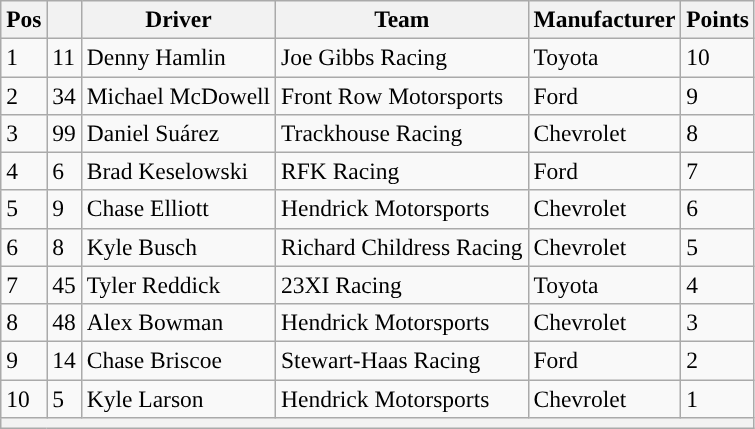<table class="wikitable" style="font-size:98%">
<tr>
<th>Pos</th>
<th></th>
<th>Driver</th>
<th>Team</th>
<th>Manufacturer</th>
<th>Points</th>
</tr>
<tr>
<td>1</td>
<td>11</td>
<td>Denny Hamlin</td>
<td>Joe Gibbs Racing</td>
<td>Toyota</td>
<td>10</td>
</tr>
<tr>
<td>2</td>
<td>34</td>
<td>Michael McDowell</td>
<td>Front Row Motorsports</td>
<td>Ford</td>
<td>9</td>
</tr>
<tr>
<td>3</td>
<td>99</td>
<td>Daniel Suárez</td>
<td>Trackhouse Racing</td>
<td>Chevrolet</td>
<td>8</td>
</tr>
<tr>
<td>4</td>
<td>6</td>
<td>Brad Keselowski</td>
<td>RFK Racing</td>
<td>Ford</td>
<td>7</td>
</tr>
<tr>
<td>5</td>
<td>9</td>
<td>Chase Elliott</td>
<td>Hendrick Motorsports</td>
<td>Chevrolet</td>
<td>6</td>
</tr>
<tr>
<td>6</td>
<td>8</td>
<td>Kyle Busch</td>
<td>Richard Childress Racing</td>
<td>Chevrolet</td>
<td>5</td>
</tr>
<tr>
<td>7</td>
<td>45</td>
<td>Tyler Reddick</td>
<td>23XI Racing</td>
<td>Toyota</td>
<td>4</td>
</tr>
<tr>
<td>8</td>
<td>48</td>
<td>Alex Bowman</td>
<td>Hendrick Motorsports</td>
<td>Chevrolet</td>
<td>3</td>
</tr>
<tr>
<td>9</td>
<td>14</td>
<td>Chase Briscoe</td>
<td>Stewart-Haas Racing</td>
<td>Ford</td>
<td>2</td>
</tr>
<tr>
<td>10</td>
<td>5</td>
<td>Kyle Larson</td>
<td>Hendrick Motorsports</td>
<td>Chevrolet</td>
<td>1</td>
</tr>
<tr>
<th colspan="6"></th>
</tr>
</table>
